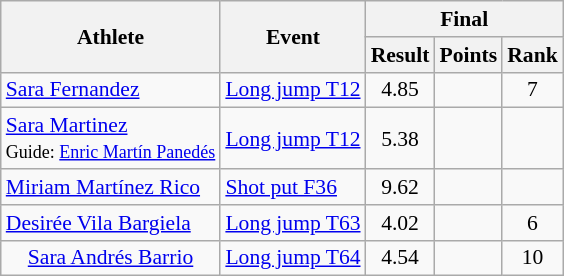<table class=wikitable style="font-size:90%">
<tr>
<th rowspan="2">Athlete</th>
<th rowspan="2">Event</th>
<th colspan="3">Final</th>
</tr>
<tr>
<th>Result</th>
<th>Points</th>
<th>Rank</th>
</tr>
<tr align=center>
<td align=left><a href='#'>Sara Fernandez</a></td>
<td align=left><a href='#'>Long jump T12</a></td>
<td>4.85</td>
<td></td>
<td>7</td>
</tr>
<tr align=center>
<td align=left><a href='#'>Sara Martinez</a><br><small>Guide: <a href='#'>Enric Martín Panedés</a></small></td>
<td align=left><a href='#'>Long jump T12</a></td>
<td>5.38</td>
<td></td>
<td></td>
</tr>
<tr align=center>
<td align=left><a href='#'>Miriam Martínez Rico</a></td>
<td align=left><a href='#'>Shot put F36</a></td>
<td>9.62</td>
<td></td>
<td></td>
</tr>
<tr align=center>
<td align=left><a href='#'>Desirée Vila Bargiela</a></td>
<td align=left><a href='#'>Long jump T63</a></td>
<td>4.02</td>
<td></td>
<td>6</td>
</tr>
<tr align=center>
<td><a href='#'>Sara Andrés Barrio</a></td>
<td><a href='#'>Long jump T64</a></td>
<td>4.54</td>
<td></td>
<td>10</td>
</tr>
</table>
